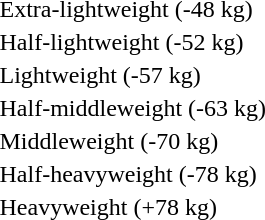<table>
<tr>
<td rowspan=2>Extra-lightweight (-48 kg)</td>
<td rowspan=2></td>
<td rowspan=2></td>
<td></td>
</tr>
<tr>
<td></td>
</tr>
<tr>
<td rowspan=2>Half-lightweight (-52 kg)</td>
<td rowspan=2></td>
<td rowspan=2></td>
<td></td>
</tr>
<tr>
<td></td>
</tr>
<tr>
<td rowspan=2>Lightweight (-57 kg)</td>
<td rowspan=2></td>
<td rowspan=2></td>
<td></td>
</tr>
<tr>
<td></td>
</tr>
<tr>
<td rowspan=2>Half-middleweight (-63 kg)</td>
<td rowspan=2></td>
<td rowspan=2></td>
<td></td>
</tr>
<tr>
<td></td>
</tr>
<tr>
<td rowspan=2>Middleweight (-70 kg)</td>
<td rowspan=2></td>
<td rowspan=2></td>
<td></td>
</tr>
<tr>
<td></td>
</tr>
<tr>
<td rowspan=2>Half-heavyweight (-78 kg)</td>
<td rowspan=2></td>
<td rowspan=2></td>
<td></td>
</tr>
<tr>
<td></td>
</tr>
<tr>
<td rowspan=2>Heavyweight (+78 kg)</td>
<td rowspan=2></td>
<td rowspan=2></td>
<td></td>
</tr>
<tr>
<td></td>
</tr>
</table>
